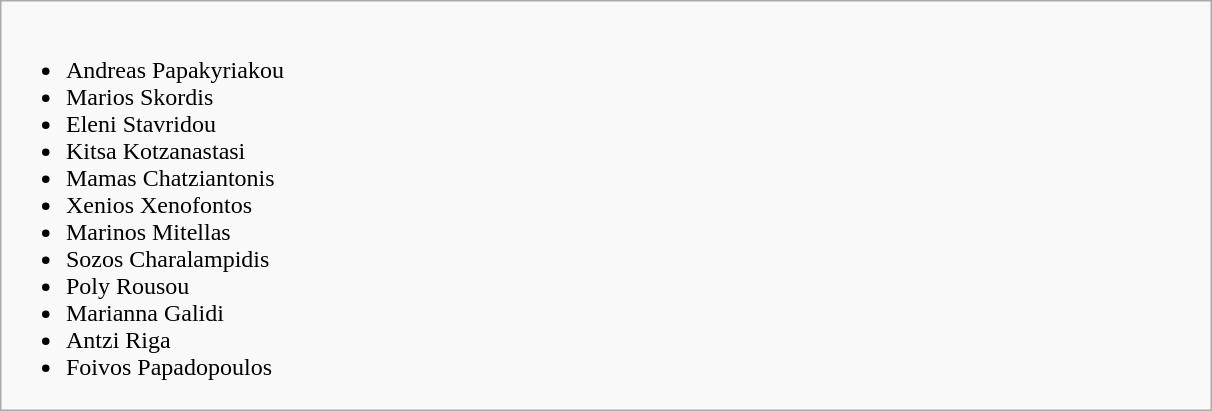<table class="wikitable mw-collapsible collapsible" style="margin: 1em auto 1em auto">
<tr>
<td style="width:50em"><br><ul><li>Andreas Papakyriakou</li><li>Marios Skordis</li><li>Eleni Stavridou</li><li>Kitsa Kotzanastasi</li><li>Mamas Chatziantonis</li><li>Xenios Xenofontos</li><li>Marinos Mitellas</li><li>Sozos Charalampidis</li><li>Poly Rousou</li><li>Marianna Galidi</li><li>Antzi Riga</li><li>Foivos Papadopoulos</li></ul></td>
</tr>
</table>
